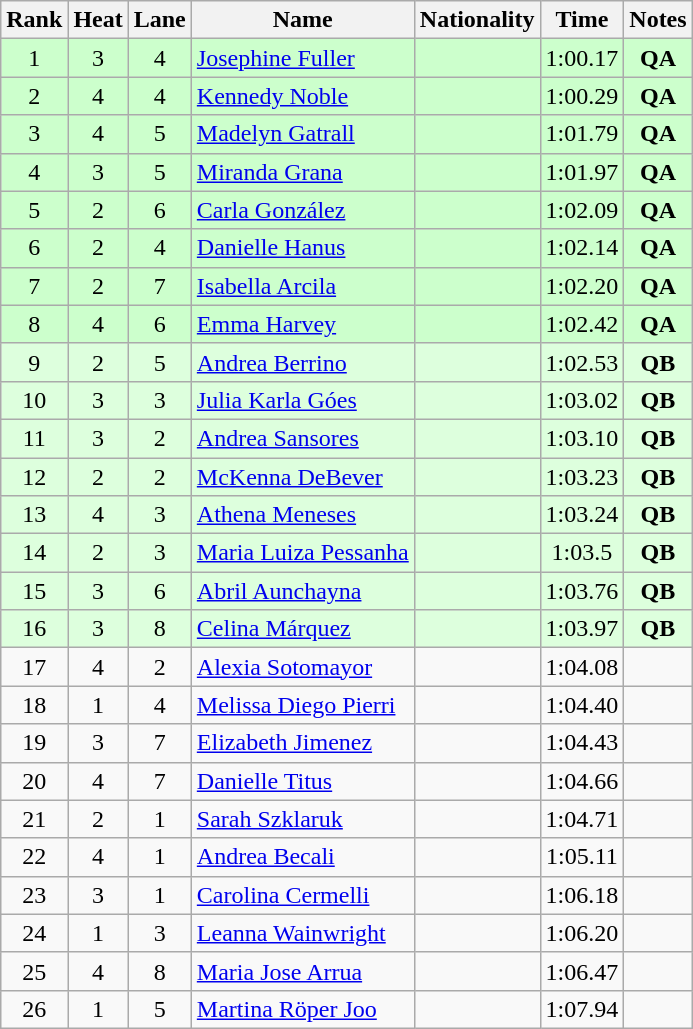<table class="wikitable sortable" style="text-align:center">
<tr>
<th>Rank</th>
<th>Heat</th>
<th>Lane</th>
<th>Name</th>
<th>Nationality</th>
<th>Time</th>
<th>Notes</th>
</tr>
<tr bgcolor="ccffcc">
<td>1</td>
<td>3</td>
<td>4</td>
<td align="left"><a href='#'>Josephine Fuller</a></td>
<td align="left"></td>
<td>1:00.17</td>
<td><strong>QA</strong></td>
</tr>
<tr bgcolor="ccffcc">
<td>2</td>
<td>4</td>
<td>4</td>
<td align="left"><a href='#'>Kennedy Noble</a></td>
<td align="left"></td>
<td>1:00.29</td>
<td><strong>QA</strong></td>
</tr>
<tr bgcolor="ccffcc">
<td>3</td>
<td>4</td>
<td>5</td>
<td align="left"><a href='#'>Madelyn Gatrall</a></td>
<td align="left"></td>
<td>1:01.79</td>
<td><strong>QA</strong></td>
</tr>
<tr bgcolor="ccffcc">
<td>4</td>
<td>3</td>
<td>5</td>
<td align="left"><a href='#'>Miranda Grana</a></td>
<td align="left"></td>
<td>1:01.97</td>
<td><strong>QA</strong></td>
</tr>
<tr bgcolor="ccffcc">
<td>5</td>
<td>2</td>
<td>6</td>
<td align="left"><a href='#'>Carla González</a></td>
<td align="left"></td>
<td>1:02.09</td>
<td><strong>QA</strong></td>
</tr>
<tr bgcolor="ccffcc">
<td>6</td>
<td>2</td>
<td>4</td>
<td align="left"><a href='#'>Danielle Hanus</a></td>
<td align="left"></td>
<td>1:02.14</td>
<td><strong>QA</strong></td>
</tr>
<tr bgcolor="ccffcc">
<td>7</td>
<td>2</td>
<td>7</td>
<td align="left"><a href='#'>Isabella Arcila</a></td>
<td align="left"></td>
<td>1:02.20</td>
<td><strong>QA</strong></td>
</tr>
<tr bgcolor="ccffcc">
<td>8</td>
<td>4</td>
<td>6</td>
<td align="left"><a href='#'>Emma Harvey</a></td>
<td align="left"></td>
<td>1:02.42</td>
<td><strong>QA</strong></td>
</tr>
<tr bgcolor="ddffdd">
<td>9</td>
<td>2</td>
<td>5</td>
<td align="left"><a href='#'>Andrea Berrino</a></td>
<td align="left"></td>
<td>1:02.53</td>
<td><strong>QB</strong></td>
</tr>
<tr bgcolor="ddffdd">
<td>10</td>
<td>3</td>
<td>3</td>
<td align="left"><a href='#'>Julia Karla Góes</a></td>
<td align="left"></td>
<td>1:03.02</td>
<td><strong>QB</strong></td>
</tr>
<tr bgcolor="ddffdd">
<td>11</td>
<td>3</td>
<td>2</td>
<td align="left"><a href='#'>Andrea Sansores</a></td>
<td align="left"></td>
<td>1:03.10</td>
<td><strong>QB</strong></td>
</tr>
<tr bgcolor="ddffdd">
<td>12</td>
<td>2</td>
<td>2</td>
<td align="left"><a href='#'>McKenna DeBever</a></td>
<td align="left"></td>
<td>1:03.23</td>
<td><strong>QB</strong></td>
</tr>
<tr bgcolor="ddffdd">
<td>13</td>
<td>4</td>
<td>3</td>
<td align="left"><a href='#'>Athena Meneses</a></td>
<td align="left"></td>
<td>1:03.24</td>
<td><strong>QB</strong></td>
</tr>
<tr bgcolor="ddffdd">
<td>14</td>
<td>2</td>
<td>3</td>
<td align="left"><a href='#'>Maria Luiza Pessanha</a></td>
<td align="left"></td>
<td>1:03.5</td>
<td><strong>QB</strong></td>
</tr>
<tr bgcolor="ddffdd">
<td>15</td>
<td>3</td>
<td>6</td>
<td align="left"><a href='#'>Abril Aunchayna</a></td>
<td align="left"></td>
<td>1:03.76</td>
<td><strong>QB</strong></td>
</tr>
<tr bgcolor="ddffdd">
<td>16</td>
<td>3</td>
<td>8</td>
<td align="left"><a href='#'>Celina Márquez</a></td>
<td align="left"></td>
<td>1:03.97</td>
<td><strong>QB</strong></td>
</tr>
<tr>
<td>17</td>
<td>4</td>
<td>2</td>
<td align="left"><a href='#'>Alexia Sotomayor</a></td>
<td align="left"></td>
<td>1:04.08</td>
<td></td>
</tr>
<tr>
<td>18</td>
<td>1</td>
<td>4</td>
<td align="left"><a href='#'>Melissa Diego Pierri</a></td>
<td align="left"></td>
<td>1:04.40</td>
<td></td>
</tr>
<tr>
<td>19</td>
<td>3</td>
<td>7</td>
<td align="left"><a href='#'>Elizabeth Jimenez</a></td>
<td align="left"></td>
<td>1:04.43</td>
<td></td>
</tr>
<tr>
<td>20</td>
<td>4</td>
<td>7</td>
<td align="left"><a href='#'>Danielle Titus</a></td>
<td align="left"></td>
<td>1:04.66</td>
<td></td>
</tr>
<tr>
<td>21</td>
<td>2</td>
<td>1</td>
<td align="left"><a href='#'>Sarah Szklaruk</a></td>
<td align="left"></td>
<td>1:04.71</td>
<td></td>
</tr>
<tr>
<td>22</td>
<td>4</td>
<td>1</td>
<td align="left"><a href='#'>Andrea Becali</a></td>
<td align="left"></td>
<td>1:05.11</td>
<td></td>
</tr>
<tr>
<td>23</td>
<td>3</td>
<td>1</td>
<td align="left"><a href='#'>Carolina Cermelli</a></td>
<td align="left"></td>
<td>1:06.18</td>
<td></td>
</tr>
<tr>
<td>24</td>
<td>1</td>
<td>3</td>
<td align="left"><a href='#'>Leanna Wainwright</a></td>
<td align="left"></td>
<td>1:06.20</td>
<td></td>
</tr>
<tr>
<td>25</td>
<td>4</td>
<td>8</td>
<td align="left"><a href='#'>Maria Jose Arrua</a></td>
<td align="left"></td>
<td>1:06.47</td>
<td></td>
</tr>
<tr>
<td>26</td>
<td>1</td>
<td>5</td>
<td align="left"><a href='#'>Martina Röper Joo</a></td>
<td align="left"></td>
<td>1:07.94</td>
<td></td>
</tr>
</table>
